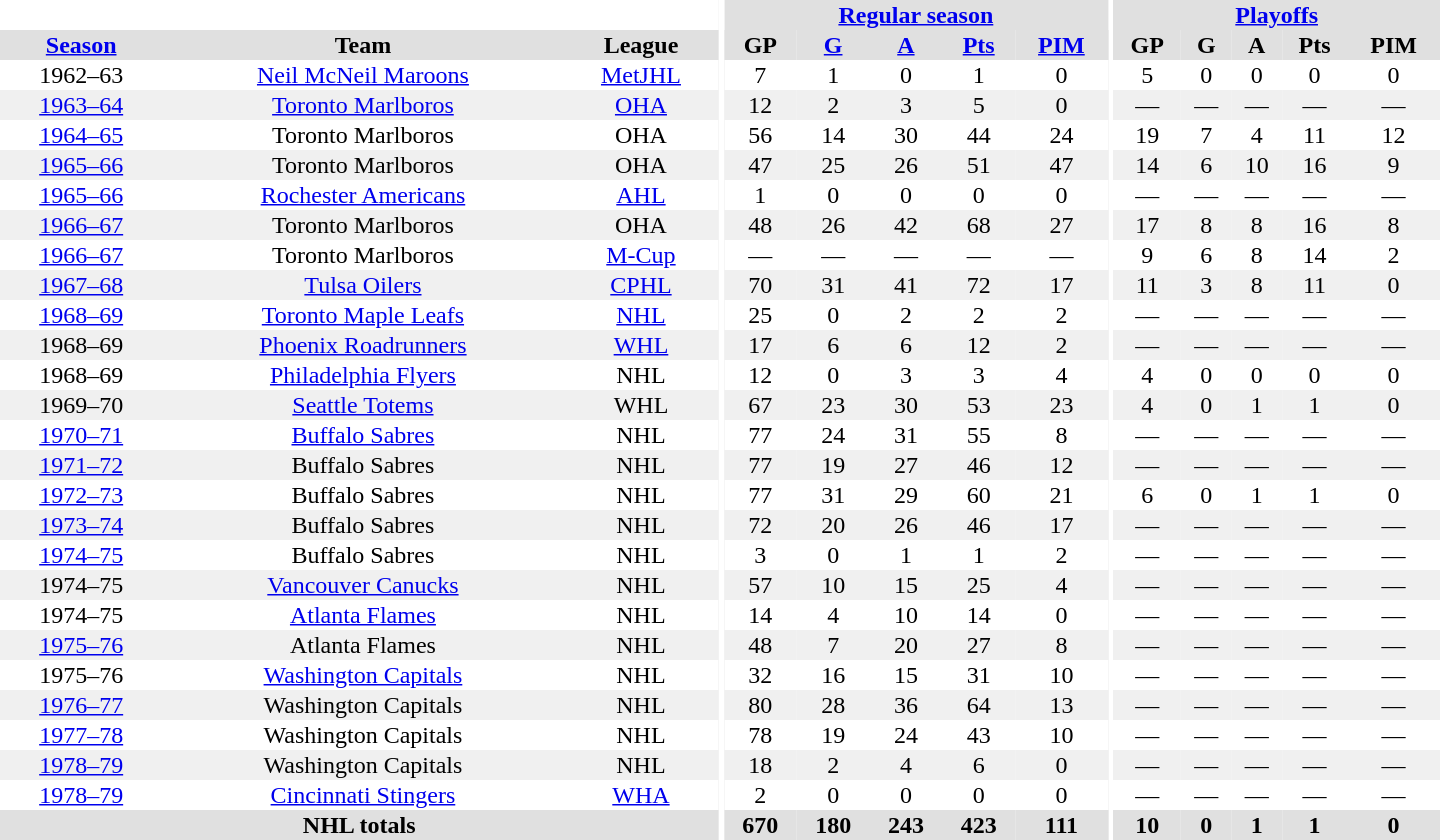<table border="0" cellpadding="1" cellspacing="0" style="text-align:center; width:60em">
<tr bgcolor="#e0e0e0">
<th colspan="3" bgcolor="#ffffff"></th>
<th rowspan="100" bgcolor="#ffffff"></th>
<th colspan="5"><a href='#'>Regular season</a></th>
<th rowspan="100" bgcolor="#ffffff"></th>
<th colspan="5"><a href='#'>Playoffs</a></th>
</tr>
<tr bgcolor="#e0e0e0">
<th><a href='#'>Season</a></th>
<th>Team</th>
<th>League</th>
<th>GP</th>
<th><a href='#'>G</a></th>
<th><a href='#'>A</a></th>
<th><a href='#'>Pts</a></th>
<th><a href='#'>PIM</a></th>
<th>GP</th>
<th>G</th>
<th>A</th>
<th>Pts</th>
<th>PIM</th>
</tr>
<tr>
<td>1962–63</td>
<td><a href='#'>Neil McNeil Maroons</a></td>
<td><a href='#'>MetJHL</a></td>
<td>7</td>
<td>1</td>
<td>0</td>
<td>1</td>
<td>0</td>
<td>5</td>
<td>0</td>
<td>0</td>
<td>0</td>
<td>0</td>
</tr>
<tr bgcolor="#f0f0f0">
<td><a href='#'>1963–64</a></td>
<td><a href='#'>Toronto Marlboros</a></td>
<td><a href='#'>OHA</a></td>
<td>12</td>
<td>2</td>
<td>3</td>
<td>5</td>
<td>0</td>
<td>—</td>
<td>—</td>
<td>—</td>
<td>—</td>
<td>—</td>
</tr>
<tr>
<td><a href='#'>1964–65</a></td>
<td>Toronto Marlboros</td>
<td>OHA</td>
<td>56</td>
<td>14</td>
<td>30</td>
<td>44</td>
<td>24</td>
<td>19</td>
<td>7</td>
<td>4</td>
<td>11</td>
<td>12</td>
</tr>
<tr bgcolor="#f0f0f0">
<td><a href='#'>1965–66</a></td>
<td>Toronto Marlboros</td>
<td>OHA</td>
<td>47</td>
<td>25</td>
<td>26</td>
<td>51</td>
<td>47</td>
<td>14</td>
<td>6</td>
<td>10</td>
<td>16</td>
<td>9</td>
</tr>
<tr>
<td><a href='#'>1965–66</a></td>
<td><a href='#'>Rochester Americans</a></td>
<td><a href='#'>AHL</a></td>
<td>1</td>
<td>0</td>
<td>0</td>
<td>0</td>
<td>0</td>
<td>—</td>
<td>—</td>
<td>—</td>
<td>—</td>
<td>—</td>
</tr>
<tr bgcolor="#f0f0f0">
<td><a href='#'>1966–67</a></td>
<td>Toronto Marlboros</td>
<td>OHA</td>
<td>48</td>
<td>26</td>
<td>42</td>
<td>68</td>
<td>27</td>
<td>17</td>
<td>8</td>
<td>8</td>
<td>16</td>
<td>8</td>
</tr>
<tr>
<td><a href='#'>1966–67</a></td>
<td>Toronto Marlboros</td>
<td><a href='#'>M-Cup</a></td>
<td>—</td>
<td>—</td>
<td>—</td>
<td>—</td>
<td>—</td>
<td>9</td>
<td>6</td>
<td>8</td>
<td>14</td>
<td>2</td>
</tr>
<tr bgcolor="#f0f0f0">
<td><a href='#'>1967–68</a></td>
<td><a href='#'>Tulsa Oilers</a></td>
<td><a href='#'>CPHL</a></td>
<td>70</td>
<td>31</td>
<td>41</td>
<td>72</td>
<td>17</td>
<td>11</td>
<td>3</td>
<td>8</td>
<td>11</td>
<td>0</td>
</tr>
<tr>
<td><a href='#'>1968–69</a></td>
<td><a href='#'>Toronto Maple Leafs</a></td>
<td><a href='#'>NHL</a></td>
<td>25</td>
<td>0</td>
<td>2</td>
<td>2</td>
<td>2</td>
<td>—</td>
<td>—</td>
<td>—</td>
<td>—</td>
<td>—</td>
</tr>
<tr bgcolor="#f0f0f0">
<td>1968–69</td>
<td><a href='#'>Phoenix Roadrunners</a></td>
<td><a href='#'>WHL</a></td>
<td>17</td>
<td>6</td>
<td>6</td>
<td>12</td>
<td>2</td>
<td>—</td>
<td>—</td>
<td>—</td>
<td>—</td>
<td>—</td>
</tr>
<tr>
<td>1968–69</td>
<td><a href='#'>Philadelphia Flyers</a></td>
<td>NHL</td>
<td>12</td>
<td>0</td>
<td>3</td>
<td>3</td>
<td>4</td>
<td>4</td>
<td>0</td>
<td>0</td>
<td>0</td>
<td>0</td>
</tr>
<tr bgcolor="#f0f0f0">
<td>1969–70</td>
<td><a href='#'>Seattle Totems</a></td>
<td>WHL</td>
<td>67</td>
<td>23</td>
<td>30</td>
<td>53</td>
<td>23</td>
<td>4</td>
<td>0</td>
<td>1</td>
<td>1</td>
<td>0</td>
</tr>
<tr>
<td><a href='#'>1970–71</a></td>
<td><a href='#'>Buffalo Sabres</a></td>
<td>NHL</td>
<td>77</td>
<td>24</td>
<td>31</td>
<td>55</td>
<td>8</td>
<td>—</td>
<td>—</td>
<td>—</td>
<td>—</td>
<td>—</td>
</tr>
<tr bgcolor="#f0f0f0">
<td><a href='#'>1971–72</a></td>
<td>Buffalo Sabres</td>
<td>NHL</td>
<td>77</td>
<td>19</td>
<td>27</td>
<td>46</td>
<td>12</td>
<td>—</td>
<td>—</td>
<td>—</td>
<td>—</td>
<td>—</td>
</tr>
<tr>
<td><a href='#'>1972–73</a></td>
<td>Buffalo Sabres</td>
<td>NHL</td>
<td>77</td>
<td>31</td>
<td>29</td>
<td>60</td>
<td>21</td>
<td>6</td>
<td>0</td>
<td>1</td>
<td>1</td>
<td>0</td>
</tr>
<tr bgcolor="#f0f0f0">
<td><a href='#'>1973–74</a></td>
<td>Buffalo Sabres</td>
<td>NHL</td>
<td>72</td>
<td>20</td>
<td>26</td>
<td>46</td>
<td>17</td>
<td>—</td>
<td>—</td>
<td>—</td>
<td>—</td>
<td>—</td>
</tr>
<tr>
<td><a href='#'>1974–75</a></td>
<td>Buffalo Sabres</td>
<td>NHL</td>
<td>3</td>
<td>0</td>
<td>1</td>
<td>1</td>
<td>2</td>
<td>—</td>
<td>—</td>
<td>—</td>
<td>—</td>
<td>—</td>
</tr>
<tr bgcolor="#f0f0f0">
<td>1974–75</td>
<td><a href='#'>Vancouver Canucks</a></td>
<td>NHL</td>
<td>57</td>
<td>10</td>
<td>15</td>
<td>25</td>
<td>4</td>
<td>—</td>
<td>—</td>
<td>—</td>
<td>—</td>
<td>—</td>
</tr>
<tr>
<td>1974–75</td>
<td><a href='#'>Atlanta Flames</a></td>
<td>NHL</td>
<td>14</td>
<td>4</td>
<td>10</td>
<td>14</td>
<td>0</td>
<td>—</td>
<td>—</td>
<td>—</td>
<td>—</td>
<td>—</td>
</tr>
<tr bgcolor="#f0f0f0">
<td><a href='#'>1975–76</a></td>
<td>Atlanta Flames</td>
<td>NHL</td>
<td>48</td>
<td>7</td>
<td>20</td>
<td>27</td>
<td>8</td>
<td>—</td>
<td>—</td>
<td>—</td>
<td>—</td>
<td>—</td>
</tr>
<tr>
<td>1975–76</td>
<td><a href='#'>Washington Capitals</a></td>
<td>NHL</td>
<td>32</td>
<td>16</td>
<td>15</td>
<td>31</td>
<td>10</td>
<td>—</td>
<td>—</td>
<td>—</td>
<td>—</td>
<td>—</td>
</tr>
<tr bgcolor="#f0f0f0">
<td><a href='#'>1976–77</a></td>
<td>Washington Capitals</td>
<td>NHL</td>
<td>80</td>
<td>28</td>
<td>36</td>
<td>64</td>
<td>13</td>
<td>—</td>
<td>—</td>
<td>—</td>
<td>—</td>
<td>—</td>
</tr>
<tr>
<td><a href='#'>1977–78</a></td>
<td>Washington Capitals</td>
<td>NHL</td>
<td>78</td>
<td>19</td>
<td>24</td>
<td>43</td>
<td>10</td>
<td>—</td>
<td>—</td>
<td>—</td>
<td>—</td>
<td>—</td>
</tr>
<tr bgcolor="#f0f0f0">
<td><a href='#'>1978–79</a></td>
<td>Washington Capitals</td>
<td>NHL</td>
<td>18</td>
<td>2</td>
<td>4</td>
<td>6</td>
<td>0</td>
<td>—</td>
<td>—</td>
<td>—</td>
<td>—</td>
<td>—</td>
</tr>
<tr>
<td><a href='#'>1978–79</a></td>
<td><a href='#'>Cincinnati Stingers</a></td>
<td><a href='#'>WHA</a></td>
<td>2</td>
<td>0</td>
<td>0</td>
<td>0</td>
<td>0</td>
<td>—</td>
<td>—</td>
<td>—</td>
<td>—</td>
<td>—</td>
</tr>
<tr bgcolor="#e0e0e0">
<th colspan="3">NHL totals</th>
<th>670</th>
<th>180</th>
<th>243</th>
<th>423</th>
<th>111</th>
<th>10</th>
<th>0</th>
<th>1</th>
<th>1</th>
<th>0</th>
</tr>
</table>
